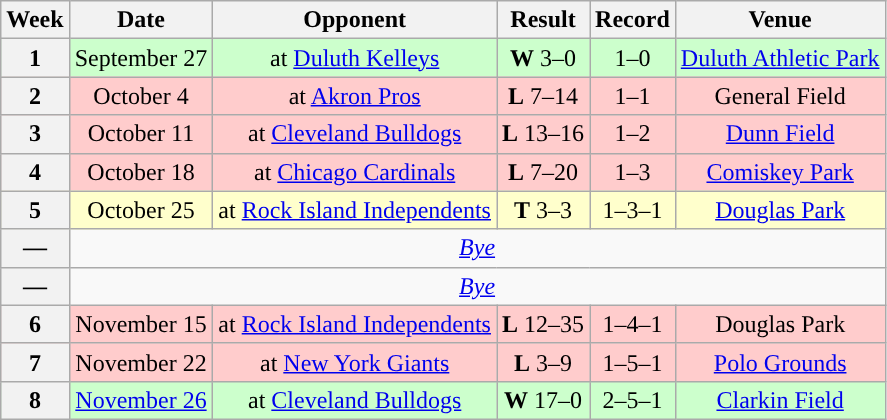<table class="wikitable" style="text-align:center">
<tr>
<th>Week</th>
<th>Date</th>
<th>Opponent</th>
<th>Result</th>
<th>Record</th>
<th>Venue</th>
</tr>
<tr style="background:#cfc">
<th>1</th>
<td>September 27</td>
<td>at <a href='#'>Duluth Kelleys</a></td>
<td><strong>W</strong> 3–0</td>
<td>1–0</td>
<td><a href='#'>Duluth Athletic Park</a></td>
</tr>
<tr style="background:#fcc">
<th>2</th>
<td>October 4</td>
<td>at <a href='#'>Akron Pros</a></td>
<td><strong>L</strong> 7–14</td>
<td>1–1</td>
<td>General Field</td>
</tr>
<tr style="background:#fcc">
<th>3</th>
<td>October 11</td>
<td>at <a href='#'>Cleveland Bulldogs</a></td>
<td><strong>L</strong> 13–16</td>
<td>1–2</td>
<td><a href='#'>Dunn Field</a></td>
</tr>
<tr style="background:#fcc">
<th>4</th>
<td>October 18</td>
<td>at <a href='#'>Chicago Cardinals</a></td>
<td><strong>L</strong> 7–20</td>
<td>1–3</td>
<td><a href='#'>Comiskey Park</a></td>
</tr>
<tr style="background:#ffc">
<th>5</th>
<td>October 25</td>
<td>at <a href='#'>Rock Island Independents</a></td>
<td><strong>T</strong> 3–3</td>
<td>1–3–1</td>
<td><a href='#'>Douglas Park</a></td>
</tr>
<tr>
<th>—</th>
<td colspan="6"><em><a href='#'>Bye</a></em></td>
</tr>
<tr>
<th>—</th>
<td colspan="6"><em><a href='#'>Bye</a></em></td>
</tr>
<tr style="background:#fcc">
<th>6</th>
<td>November 15</td>
<td>at <a href='#'>Rock Island Independents</a></td>
<td><strong>L</strong> 12–35</td>
<td>1–4–1</td>
<td>Douglas Park</td>
</tr>
<tr style="background:#fcc">
<th>7</th>
<td>November 22</td>
<td>at <a href='#'>New York Giants</a></td>
<td><strong>L</strong> 3–9</td>
<td>1–5–1</td>
<td><a href='#'>Polo Grounds</a></td>
</tr>
<tr style="background:#cfc">
<th>8</th>
<td><a href='#'>November 26</a></td>
<td>at <a href='#'>Cleveland Bulldogs</a></td>
<td><strong>W</strong> 17–0</td>
<td>2–5–1</td>
<td><a href='#'>Clarkin Field</a></td>
</tr>
</table>
